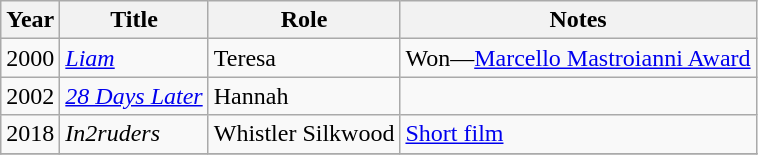<table class="wikitable sortable">
<tr>
<th>Year</th>
<th>Title</th>
<th>Role</th>
<th class="wikitable sortable">Notes</th>
</tr>
<tr>
<td>2000</td>
<td><em><a href='#'>Liam</a></em></td>
<td>Teresa</td>
<td>Won—<a href='#'>Marcello Mastroianni Award</a></td>
</tr>
<tr>
<td>2002</td>
<td><em><a href='#'>28 Days Later</a></em></td>
<td>Hannah</td>
<td></td>
</tr>
<tr>
<td>2018</td>
<td><em>In2ruders</em></td>
<td>Whistler Silkwood</td>
<td><a href='#'>Short film</a></td>
</tr>
<tr>
</tr>
</table>
